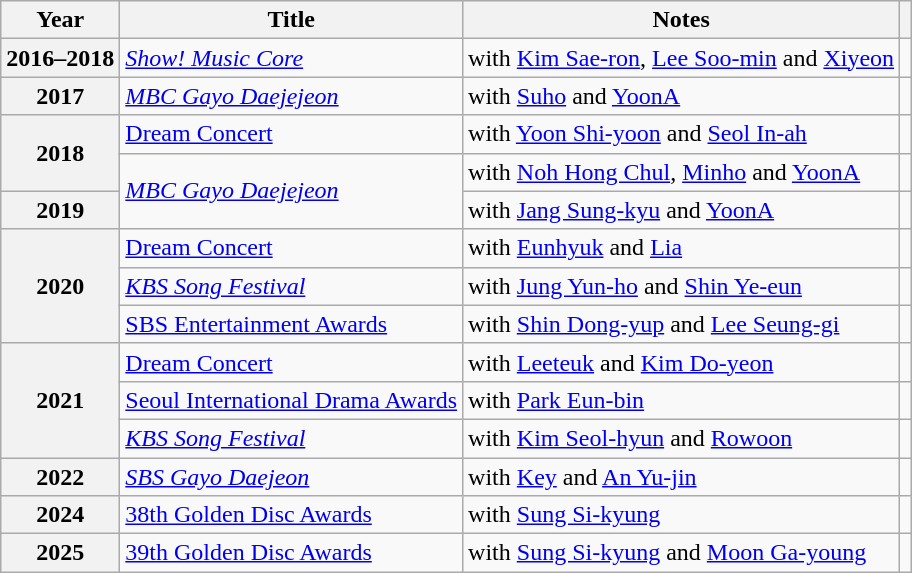<table class="wikitable plainrowheaders sortable">
<tr>
<th scope="col">Year</th>
<th scope="col">Title</th>
<th scope="col">Notes</th>
<th scope="col" class="unsortable"></th>
</tr>
<tr>
<th scope="row">2016–2018</th>
<td><em><a href='#'>Show! Music Core</a></em></td>
<td>with <a href='#'>Kim Sae-ron</a>, <a href='#'>Lee Soo-min</a> and <a href='#'>Xiyeon</a></td>
<td style="text-align:center"></td>
</tr>
<tr>
<th scope="row">2017</th>
<td><em><a href='#'>MBC Gayo Daejejeon</a></em></td>
<td>with <a href='#'>Suho</a> and <a href='#'>YoonA</a></td>
<td style="text-align:center"></td>
</tr>
<tr>
<th scope="row" rowspan="2">2018</th>
<td><a href='#'>Dream Concert</a></td>
<td>with <a href='#'>Yoon Shi-yoon</a> and <a href='#'>Seol In-ah</a></td>
<td style="text-align:center"></td>
</tr>
<tr>
<td scope="row" rowspan="2"><em><a href='#'>MBC Gayo Daejejeon</a></em></td>
<td>with <a href='#'>Noh Hong Chul</a>, <a href='#'>Minho</a> and <a href='#'>YoonA</a></td>
<td style="text-align:center"></td>
</tr>
<tr>
<th scope="row">2019</th>
<td>with <a href='#'>Jang Sung-kyu</a> and <a href='#'>YoonA</a></td>
<td style="text-align:center"></td>
</tr>
<tr>
<th scope="row" rowspan="3">2020</th>
<td><a href='#'>Dream Concert</a></td>
<td>with <a href='#'>Eunhyuk</a> and <a href='#'>Lia</a></td>
<td style="text-align:center"></td>
</tr>
<tr>
<td><em><a href='#'>KBS Song Festival</a></em></td>
<td>with <a href='#'>Jung Yun-ho</a> and <a href='#'>Shin Ye-eun</a></td>
<td style="text-align:center"></td>
</tr>
<tr>
<td><a href='#'>SBS Entertainment Awards</a></td>
<td>with <a href='#'>Shin Dong-yup</a> and <a href='#'>Lee Seung-gi</a></td>
<td style="text-align:center"></td>
</tr>
<tr>
<th scope="row" rowspan="3">2021</th>
<td><a href='#'>Dream Concert</a></td>
<td>with <a href='#'>Leeteuk</a> and <a href='#'>Kim Do-yeon</a></td>
<td style="text-align:center"></td>
</tr>
<tr>
<td><a href='#'>Seoul International Drama Awards</a></td>
<td>with <a href='#'>Park Eun-bin</a></td>
<td style="text-align:center"></td>
</tr>
<tr>
<td><em><a href='#'>KBS Song Festival</a></em></td>
<td>with <a href='#'>Kim Seol-hyun</a> and <a href='#'>Rowoon</a></td>
<td style="text-align:center"></td>
</tr>
<tr>
<th scope="row">2022</th>
<td><em><a href='#'>SBS Gayo Daejeon</a></em></td>
<td>with <a href='#'>Key</a> and <a href='#'>An Yu-jin</a></td>
<td style="text-align:center"></td>
</tr>
<tr>
<th scope="row">2024</th>
<td><a href='#'>38th Golden Disc Awards</a></td>
<td>with <a href='#'>Sung Si-kyung</a></td>
<td style="text-align:center"></td>
</tr>
<tr>
<th scope="row">2025</th>
<td><a href='#'>39th Golden Disc Awards</a></td>
<td>with <a href='#'>Sung Si-kyung</a> and <a href='#'>Moon Ga-young</a></td>
<td style="text-align:center"></td>
</tr>
</table>
